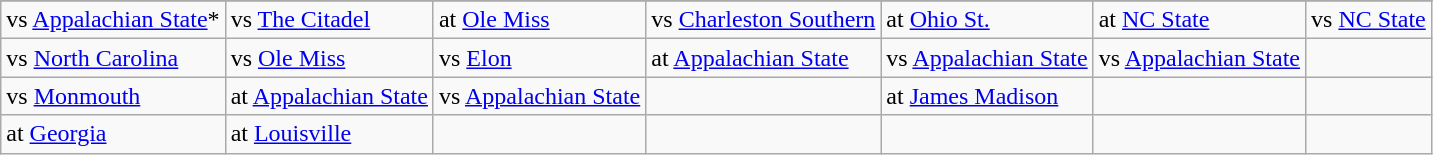<table class="wikitable">
<tr>
</tr>
<tr>
<td>vs <a href='#'>Appalachian State</a>*</td>
<td>vs <a href='#'>The Citadel</a></td>
<td>at <a href='#'>Ole Miss</a></td>
<td>vs <a href='#'>Charleston Southern</a></td>
<td>at <a href='#'>Ohio St.</a></td>
<td>at <a href='#'>NC State</a></td>
<td>vs <a href='#'>NC State</a></td>
</tr>
<tr>
<td>vs <a href='#'>North Carolina</a></td>
<td>vs <a href='#'>Ole Miss</a></td>
<td>vs <a href='#'>Elon</a></td>
<td>at <a href='#'>Appalachian State</a></td>
<td>vs <a href='#'>Appalachian State</a></td>
<td>vs <a href='#'>Appalachian State</a></td>
<td></td>
</tr>
<tr>
<td>vs <a href='#'>Monmouth</a></td>
<td>at <a href='#'>Appalachian State</a></td>
<td>vs <a href='#'>Appalachian State</a></td>
<td></td>
<td>at <a href='#'>James Madison</a></td>
<td></td>
<td></td>
</tr>
<tr>
<td>at <a href='#'>Georgia</a></td>
<td>at <a href='#'>Louisville</a></td>
<td></td>
<td></td>
<td></td>
<td></td>
<td></td>
</tr>
</table>
